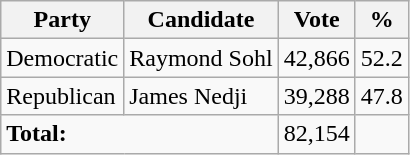<table class="wikitable">
<tr>
<th>Party</th>
<th>Candidate</th>
<th>Vote</th>
<th>%</th>
</tr>
<tr>
<td>Democratic</td>
<td>Raymond Sohl</td>
<td>42,866</td>
<td>52.2</td>
</tr>
<tr>
<td>Republican</td>
<td>James Nedji</td>
<td>39,288</td>
<td>47.8</td>
</tr>
<tr>
<td colspan="2"><strong>Total:</strong></td>
<td>82,154</td>
<td></td>
</tr>
</table>
